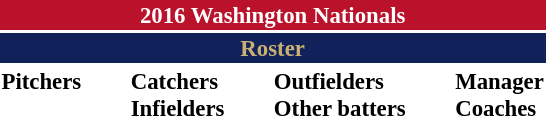<table class="toccolours" style="font-size: 95%;">
<tr>
<th colspan="10" style="background-color: #ba122b; color: #FFFFFF; text-align: center;">2016 Washington Nationals</th>
</tr>
<tr>
<td colspan="10" style="background-color: #11225b; color: #c9b074; text-align: center;"><strong>Roster</strong></td>
</tr>
<tr>
<td valign="top"><strong>Pitchers</strong><br>






















</td>
<td width="25px"></td>
<td valign="top"><strong>Catchers</strong><br>


<strong>Infielders</strong>






</td>
<td width="25px"></td>
<td valign="top"><strong>Outfielders</strong><br>







<strong>Other batters</strong>
</td>
<td width="25px"></td>
<td valign="top"><strong>Manager</strong><br>
<strong>Coaches</strong>
 
 

 
 

 </td>
</tr>
<tr>
</tr>
</table>
